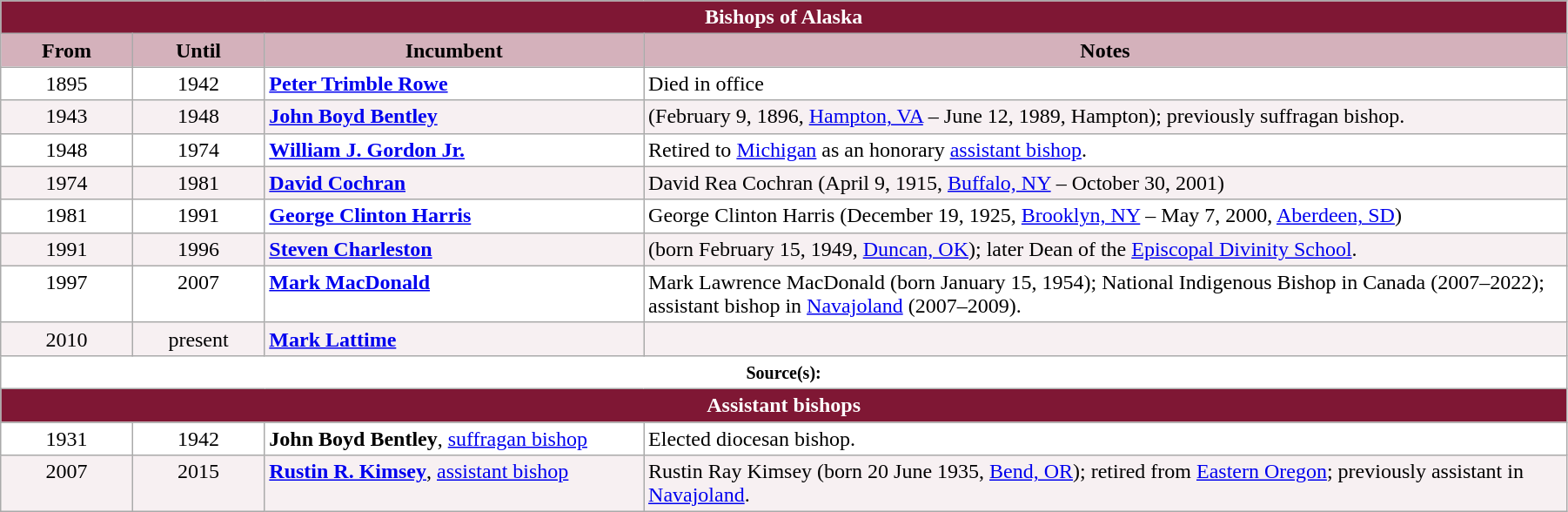<table class="wikitable" style="width: 95%;">
<tr>
<th colspan="4" style="background-color: #7F1734; color: white;">Bishops of Alaska</th>
</tr>
<tr>
<th style="background-color: #D4B1BB; width: 8%;">From</th>
<th style="background-color: #D4B1BB; width: 8%;">Until</th>
<th style="background-color: #D4B1BB; width: 23%;">Incumbent</th>
<th style="background-color: #D4B1BB; width: 56%;">Notes</th>
</tr>
<tr valign="top" style="background-color: white;">
<td style="text-align: center;">1895</td>
<td style="text-align: center;">1942</td>
<td><strong><a href='#'>Peter Trimble Rowe</a></strong></td>
<td>Died in office</td>
</tr>
<tr valign="top" style="background-color: #F7F0F2;">
<td style="text-align: center;">1943</td>
<td style="text-align: center;">1948</td>
<td><strong><a href='#'>John Boyd Bentley</a></strong></td>
<td>(February 9, 1896, <a href='#'>Hampton, VA</a> – June 12, 1989, Hampton); previously suffragan bishop.</td>
</tr>
<tr valign="top" style="background-color: white;">
<td style="text-align: center;">1948</td>
<td style="text-align: center;">1974</td>
<td><strong><a href='#'>William J. Gordon Jr.</a></strong></td>
<td>Retired to <a href='#'>Michigan</a> as an honorary <a href='#'>assistant bishop</a>.</td>
</tr>
<tr valign="top" style="background-color: #F7F0F2;">
<td style="text-align: center;">1974</td>
<td style="text-align: center;">1981</td>
<td><strong><a href='#'>David Cochran</a></strong></td>
<td>David Rea Cochran (April 9, 1915, <a href='#'>Buffalo, NY</a> – October 30, 2001)</td>
</tr>
<tr valign="top" style="background-color: white;">
<td style="text-align: center;">1981</td>
<td style="text-align: center;">1991</td>
<td><strong><a href='#'>George Clinton Harris</a></strong></td>
<td>George Clinton Harris (December 19, 1925, <a href='#'>Brooklyn, NY</a> – May 7, 2000, <a href='#'>Aberdeen, SD</a>)</td>
</tr>
<tr valign="top" style="background-color: #F7F0F2;">
<td style="text-align: center;">1991</td>
<td style="text-align: center;">1996</td>
<td><strong><a href='#'>Steven Charleston</a></strong></td>
<td>(born February 15, 1949, <a href='#'>Duncan, OK</a>); later Dean of the <a href='#'>Episcopal Divinity School</a>.</td>
</tr>
<tr valign="top" style="background-color: white;">
<td style="text-align: center;">1997</td>
<td style="text-align: center;">2007</td>
<td><strong><a href='#'>Mark MacDonald</a></strong></td>
<td>Mark Lawrence MacDonald (born January 15, 1954); National Indigenous Bishop in Canada (2007–2022); assistant bishop in <a href='#'>Navajoland</a> (2007–2009).</td>
</tr>
<tr valign="top" style="background-color: #F7F0F2;">
<td style="text-align: center;">2010</td>
<td style="text-align: center;">present</td>
<td><strong><a href='#'>Mark Lattime</a></strong></td>
<td></td>
</tr>
<tr valign="top" style="background-color: white;">
<td colspan="4" style="text-align: center;"><small><strong>Source(s):</strong> </small></td>
</tr>
<tr>
<th colspan="4" style="background-color: #7F1734; color: white;">Assistant bishops</th>
</tr>
<tr valign="top" style="background-color: white;">
<td style="text-align: center;">1931</td>
<td style="text-align: center;">1942</td>
<td><strong>John Boyd Bentley</strong>, <a href='#'>suffragan bishop</a></td>
<td>Elected diocesan bishop.</td>
</tr>
<tr valign="top" style="background-color: #F7F0F2;">
<td style="text-align: center;">2007</td>
<td style="text-align: center;">2015</td>
<td><strong><a href='#'>Rustin R. Kimsey</a></strong>, <a href='#'>assistant bishop</a></td>
<td>Rustin Ray Kimsey (born 20 June 1935, <a href='#'>Bend, OR</a>); retired from <a href='#'>Eastern Oregon</a>; previously assistant in <a href='#'>Navajoland</a>.</td>
</tr>
</table>
